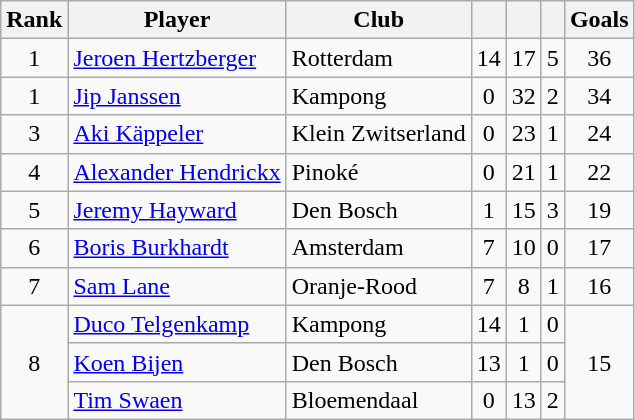<table class="wikitable" style="text-align:center">
<tr>
<th>Rank</th>
<th>Player</th>
<th>Club</th>
<th></th>
<th></th>
<th></th>
<th>Goals</th>
</tr>
<tr>
<td>1</td>
<td align=left> <a href='#'>Jeroen Hertzberger</a></td>
<td align=left>Rotterdam</td>
<td>14</td>
<td>17</td>
<td>5</td>
<td>36</td>
</tr>
<tr>
<td>1</td>
<td align=left> <a href='#'>Jip Janssen</a></td>
<td align=left>Kampong</td>
<td>0</td>
<td>32</td>
<td>2</td>
<td>34</td>
</tr>
<tr>
<td>3</td>
<td align=left> <a href='#'>Aki Käppeler</a></td>
<td align=left>Klein Zwitserland</td>
<td>0</td>
<td>23</td>
<td>1</td>
<td>24</td>
</tr>
<tr>
<td>4</td>
<td align=left> <a href='#'>Alexander Hendrickx</a></td>
<td align=left>Pinoké</td>
<td>0</td>
<td>21</td>
<td>1</td>
<td>22</td>
</tr>
<tr>
<td>5</td>
<td align=left> <a href='#'>Jeremy Hayward</a></td>
<td align=left>Den Bosch</td>
<td>1</td>
<td>15</td>
<td>3</td>
<td>19</td>
</tr>
<tr>
<td>6</td>
<td align=left> <a href='#'>Boris Burkhardt</a></td>
<td align=left>Amsterdam</td>
<td>7</td>
<td>10</td>
<td>0</td>
<td>17</td>
</tr>
<tr>
<td>7</td>
<td align=left> <a href='#'>Sam Lane</a></td>
<td align=left>Oranje-Rood</td>
<td>7</td>
<td>8</td>
<td>1</td>
<td>16</td>
</tr>
<tr>
<td rowspan=3>8</td>
<td align=left> <a href='#'>Duco Telgenkamp</a></td>
<td align=left>Kampong</td>
<td>14</td>
<td>1</td>
<td>0</td>
<td rowspan=3>15</td>
</tr>
<tr>
<td align=left> <a href='#'>Koen Bijen</a></td>
<td align=left>Den Bosch</td>
<td>13</td>
<td>1</td>
<td>0</td>
</tr>
<tr>
<td align=left> <a href='#'>Tim Swaen</a></td>
<td align=left>Bloemendaal</td>
<td>0</td>
<td>13</td>
<td>2</td>
</tr>
</table>
